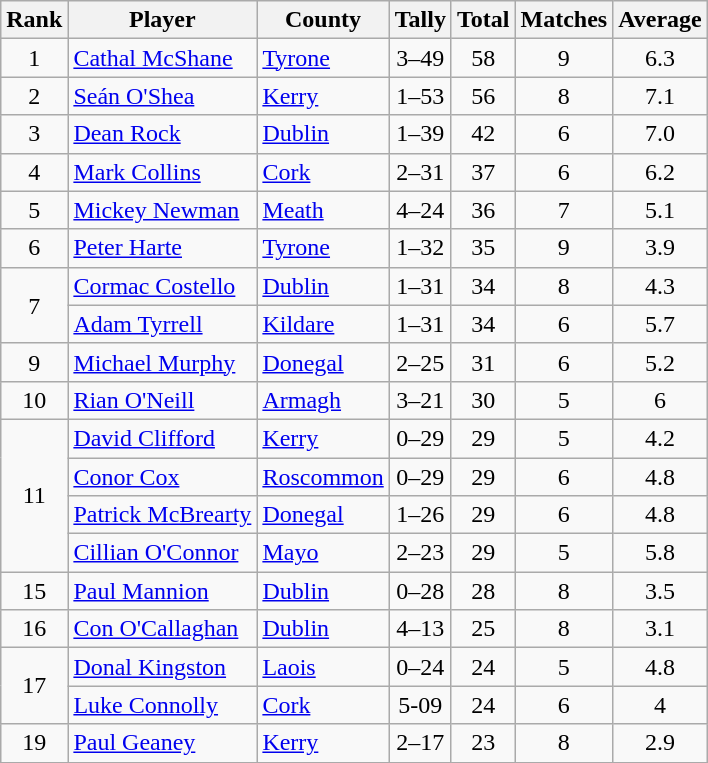<table class="wikitable sortable">
<tr>
<th>Rank</th>
<th>Player</th>
<th>County</th>
<th class="unsortable">Tally</th>
<th>Total</th>
<th>Matches</th>
<th>Average</th>
</tr>
<tr>
<td rowspan=1 align=center>1</td>
<td><a href='#'>Cathal McShane</a></td>
<td> <a href='#'>Tyrone</a></td>
<td align=center>3–49</td>
<td align=center>58</td>
<td align=center>9</td>
<td align=center>6.3</td>
</tr>
<tr>
<td rowspan=1 align=center>2</td>
<td><a href='#'>Seán O'Shea</a></td>
<td> <a href='#'>Kerry</a></td>
<td align=center>1–53</td>
<td align=center>56</td>
<td align=center>8</td>
<td align=center>7.1</td>
</tr>
<tr>
<td rowspan=1 align=center>3</td>
<td><a href='#'>Dean Rock</a></td>
<td> <a href='#'>Dublin</a></td>
<td align=center>1–39</td>
<td align=center>42</td>
<td align=center>6</td>
<td align=center>7.0</td>
</tr>
<tr>
<td rowspan=1 align=center>4</td>
<td><a href='#'>Mark Collins</a></td>
<td> <a href='#'>Cork</a></td>
<td align=center>2–31</td>
<td align=center>37</td>
<td align=center>6</td>
<td align=center>6.2</td>
</tr>
<tr>
<td rowspan=1 align=center>5</td>
<td><a href='#'>Mickey Newman</a></td>
<td> <a href='#'>Meath</a></td>
<td align=center>4–24</td>
<td align=center>36</td>
<td align=center>7</td>
<td align=center>5.1</td>
</tr>
<tr>
<td rowspan=1 align=center>6</td>
<td><a href='#'>Peter Harte</a></td>
<td> <a href='#'>Tyrone</a></td>
<td align=center>1–32</td>
<td align=center>35</td>
<td align=center>9</td>
<td align=center>3.9</td>
</tr>
<tr>
<td rowspan=2 align=center>7</td>
<td><a href='#'>Cormac Costello</a></td>
<td> <a href='#'>Dublin</a></td>
<td align=center>1–31</td>
<td align=center>34</td>
<td align=center>8</td>
<td align=center>4.3</td>
</tr>
<tr>
<td><a href='#'>Adam Tyrrell</a></td>
<td> <a href='#'>Kildare</a></td>
<td align=center>1–31</td>
<td align=center>34</td>
<td align=center>6</td>
<td align=center>5.7</td>
</tr>
<tr>
<td rowspan=1 align=center>9</td>
<td><a href='#'>Michael Murphy</a></td>
<td> <a href='#'>Donegal</a></td>
<td align=center>2–25</td>
<td align=center>31</td>
<td align=center>6</td>
<td align=center>5.2</td>
</tr>
<tr>
<td rowspan=1 align=center>10</td>
<td><a href='#'>Rian O'Neill</a></td>
<td> <a href='#'>Armagh</a></td>
<td align=center>3–21</td>
<td align=center>30</td>
<td align=center>5</td>
<td align=center>6</td>
</tr>
<tr>
<td rowspan=4 align=center>11</td>
<td><a href='#'>David Clifford</a></td>
<td> <a href='#'>Kerry</a></td>
<td align=center>0–29</td>
<td align=center>29</td>
<td align=center>5</td>
<td align=center>4.2</td>
</tr>
<tr>
<td><a href='#'>Conor Cox</a></td>
<td> <a href='#'>Roscommon</a></td>
<td align=center>0–29</td>
<td align=center>29</td>
<td align=center>6</td>
<td align=center>4.8</td>
</tr>
<tr>
<td><a href='#'>Patrick McBrearty</a></td>
<td> <a href='#'>Donegal</a></td>
<td align=center>1–26</td>
<td align=center>29</td>
<td align=center>6</td>
<td align=center>4.8</td>
</tr>
<tr>
<td><a href='#'>Cillian O'Connor</a></td>
<td> <a href='#'>Mayo</a></td>
<td align=center>2–23</td>
<td align=center>29</td>
<td align=center>5</td>
<td align=center>5.8</td>
</tr>
<tr>
<td rowspan=1 align=center>15</td>
<td><a href='#'>Paul Mannion</a></td>
<td> <a href='#'>Dublin</a></td>
<td align=center>0–28</td>
<td align=center>28</td>
<td align=center>8</td>
<td align=center>3.5</td>
</tr>
<tr>
<td rowspan=1 align=center>16</td>
<td><a href='#'>Con O'Callaghan</a></td>
<td> <a href='#'>Dublin</a></td>
<td align=center>4–13</td>
<td align=center>25</td>
<td align=center>8</td>
<td align=center>3.1</td>
</tr>
<tr>
<td rowspan=2 align=center>17</td>
<td><a href='#'>Donal Kingston</a></td>
<td> <a href='#'>Laois</a></td>
<td align=center>0–24</td>
<td align=center>24</td>
<td align=center>5</td>
<td align=center>4.8</td>
</tr>
<tr>
<td><a href='#'>Luke Connolly</a></td>
<td> <a href='#'>Cork</a></td>
<td align=center>5-09</td>
<td align=center>24</td>
<td align=center>6</td>
<td align=center>4</td>
</tr>
<tr>
<td rowspan=1 align=center>19</td>
<td><a href='#'>Paul Geaney</a></td>
<td> <a href='#'>Kerry</a></td>
<td align=center>2–17</td>
<td align=center>23</td>
<td align=center>8</td>
<td align=center>2.9</td>
</tr>
<tr>
</tr>
</table>
